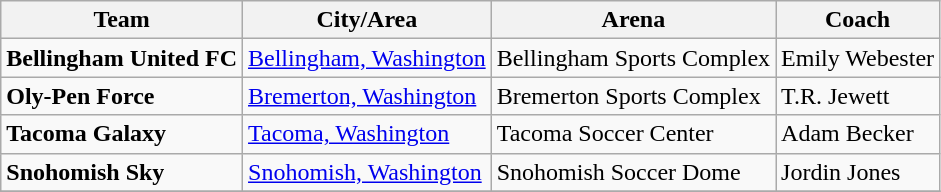<table class="wikitable">
<tr>
<th>Team</th>
<th>City/Area</th>
<th>Arena</th>
<th>Coach</th>
</tr>
<tr>
<td><strong>Bellingham United FC</strong></td>
<td><a href='#'>Bellingham, Washington</a></td>
<td>Bellingham Sports Complex</td>
<td>Emily Webester</td>
</tr>
<tr>
<td><strong>Oly-Pen Force</strong></td>
<td><a href='#'>Bremerton, Washington</a></td>
<td>Bremerton Sports Complex</td>
<td>T.R. Jewett</td>
</tr>
<tr>
<td><strong>Tacoma Galaxy</strong></td>
<td><a href='#'>Tacoma, Washington</a></td>
<td>Tacoma Soccer Center</td>
<td>Adam Becker</td>
</tr>
<tr>
<td><strong>Snohomish Sky</strong></td>
<td><a href='#'>Snohomish, Washington</a></td>
<td>Snohomish Soccer Dome</td>
<td>Jordin Jones</td>
</tr>
<tr>
</tr>
</table>
